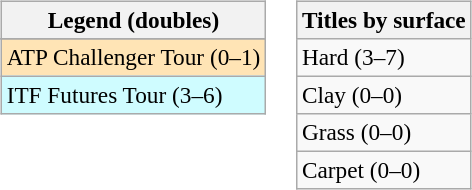<table>
<tr valign=top>
<td><br><table class=wikitable style=font-size:97%>
<tr>
<th>Legend (doubles)</th>
</tr>
<tr bgcolor=e5d1cb>
</tr>
<tr bgcolor=moccasin>
<td>ATP Challenger Tour (0–1)</td>
</tr>
<tr bgcolor=cffcff>
<td>ITF Futures Tour (3–6)</td>
</tr>
</table>
</td>
<td><br><table class=wikitable style=font-size:97%>
<tr>
<th>Titles by surface</th>
</tr>
<tr>
<td>Hard (3–7)</td>
</tr>
<tr>
<td>Clay (0–0)</td>
</tr>
<tr>
<td>Grass (0–0)</td>
</tr>
<tr>
<td>Carpet (0–0)</td>
</tr>
</table>
</td>
</tr>
</table>
